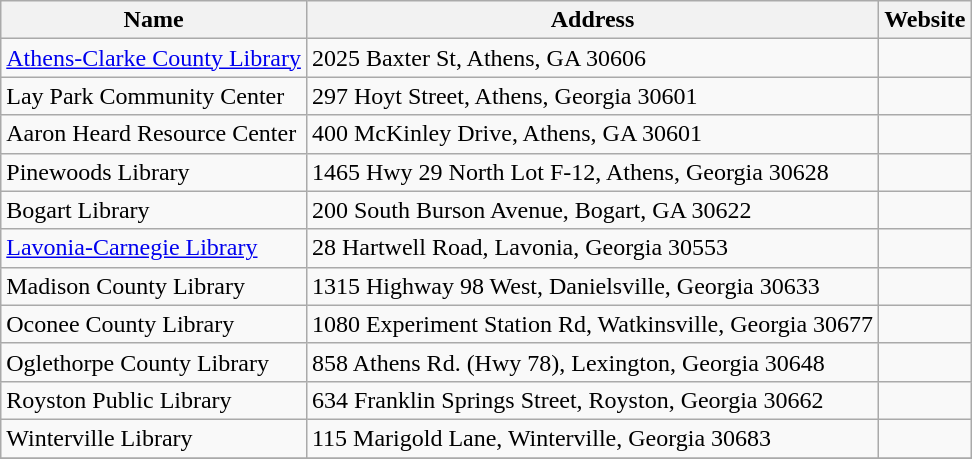<table class="wikitable">
<tr>
<th>Name</th>
<th>Address</th>
<th>Website</th>
</tr>
<tr>
<td><a href='#'>Athens-Clarke County Library</a></td>
<td>2025 Baxter St, Athens, GA 30606</td>
<td></td>
</tr>
<tr>
<td>Lay Park Community Center</td>
<td>297 Hoyt Street, Athens, Georgia 30601</td>
<td></td>
</tr>
<tr>
<td>Aaron Heard Resource Center</td>
<td>400 McKinley Drive, Athens, GA 30601</td>
<td></td>
</tr>
<tr>
<td>Pinewoods Library</td>
<td>1465 Hwy 29 North Lot F-12, Athens, Georgia 30628</td>
<td></td>
</tr>
<tr>
<td>Bogart Library</td>
<td>200 South Burson Avenue, Bogart, GA 30622</td>
<td></td>
</tr>
<tr>
<td><a href='#'>Lavonia-Carnegie Library</a></td>
<td>28 Hartwell Road, Lavonia, Georgia 30553</td>
<td></td>
</tr>
<tr>
<td>Madison County Library</td>
<td>1315 Highway 98 West, Danielsville, Georgia 30633</td>
<td></td>
</tr>
<tr>
<td>Oconee County Library</td>
<td>1080 Experiment Station Rd, Watkinsville, Georgia 30677</td>
<td></td>
</tr>
<tr>
<td>Oglethorpe County Library</td>
<td>858 Athens Rd. (Hwy 78), Lexington, Georgia 30648</td>
<td></td>
</tr>
<tr>
<td>Royston Public Library</td>
<td>634 Franklin Springs Street, Royston, Georgia 30662</td>
<td></td>
</tr>
<tr>
<td>Winterville Library</td>
<td>115 Marigold Lane, Winterville, Georgia 30683</td>
<td></td>
</tr>
<tr>
</tr>
</table>
